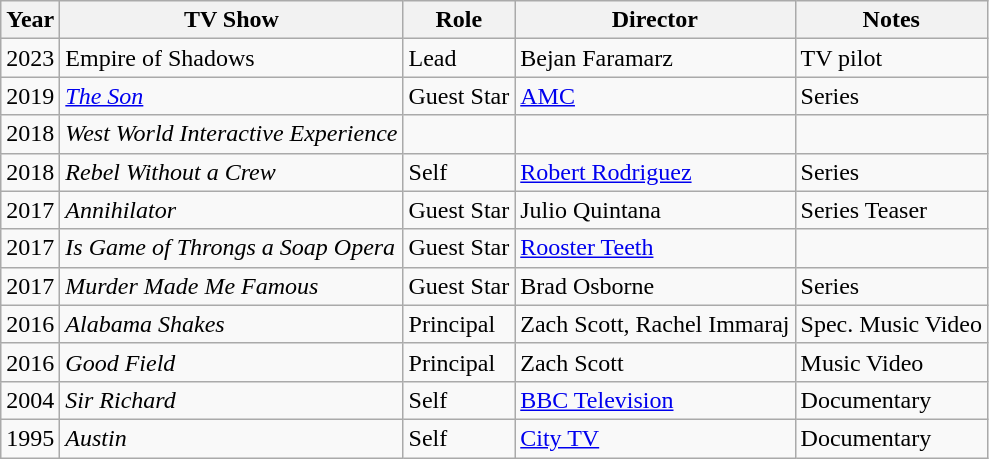<table class="wikitable">
<tr>
<th>Year</th>
<th>TV Show</th>
<th>Role</th>
<th>Director</th>
<th>Notes</th>
</tr>
<tr>
<td>2023</td>
<td>Empire of Shadows</td>
<td>Lead</td>
<td>Bejan Faramarz</td>
<td>TV pilot</td>
</tr>
<tr>
<td>2019</td>
<td><em><a href='#'>The Son</a></em></td>
<td>Guest Star</td>
<td><a href='#'>AMC</a></td>
<td>Series</td>
</tr>
<tr>
<td>2018</td>
<td><em>West World Interactive Experience</em></td>
<td></td>
<td></td>
<td></td>
</tr>
<tr>
<td>2018</td>
<td><em>Rebel Without a Crew</em></td>
<td>Self</td>
<td><a href='#'>Robert Rodriguez</a></td>
<td>Series</td>
</tr>
<tr>
<td>2017</td>
<td><em>Annihilator</em></td>
<td>Guest Star</td>
<td>Julio Quintana</td>
<td>Series Teaser</td>
</tr>
<tr>
<td>2017</td>
<td><em>Is Game of Throngs a Soap Opera</em></td>
<td>Guest Star</td>
<td><a href='#'>Rooster Teeth</a></td>
<td></td>
</tr>
<tr>
<td>2017</td>
<td><em>Murder Made Me Famous</em></td>
<td>Guest Star</td>
<td>Brad Osborne</td>
<td>Series</td>
</tr>
<tr>
<td>2016</td>
<td><em>Alabama Shakes</em></td>
<td>Principal</td>
<td>Zach Scott, Rachel Immaraj</td>
<td>Spec. Music Video</td>
</tr>
<tr>
<td>2016</td>
<td><em>Good Field</em></td>
<td>Principal</td>
<td>Zach Scott</td>
<td>Music Video</td>
</tr>
<tr>
<td>2004</td>
<td><em>Sir Richard</em></td>
<td>Self</td>
<td><a href='#'>BBC Television</a></td>
<td>Documentary</td>
</tr>
<tr>
<td>1995</td>
<td><em>Austin</em></td>
<td>Self</td>
<td><a href='#'>City TV</a></td>
<td>Documentary</td>
</tr>
</table>
